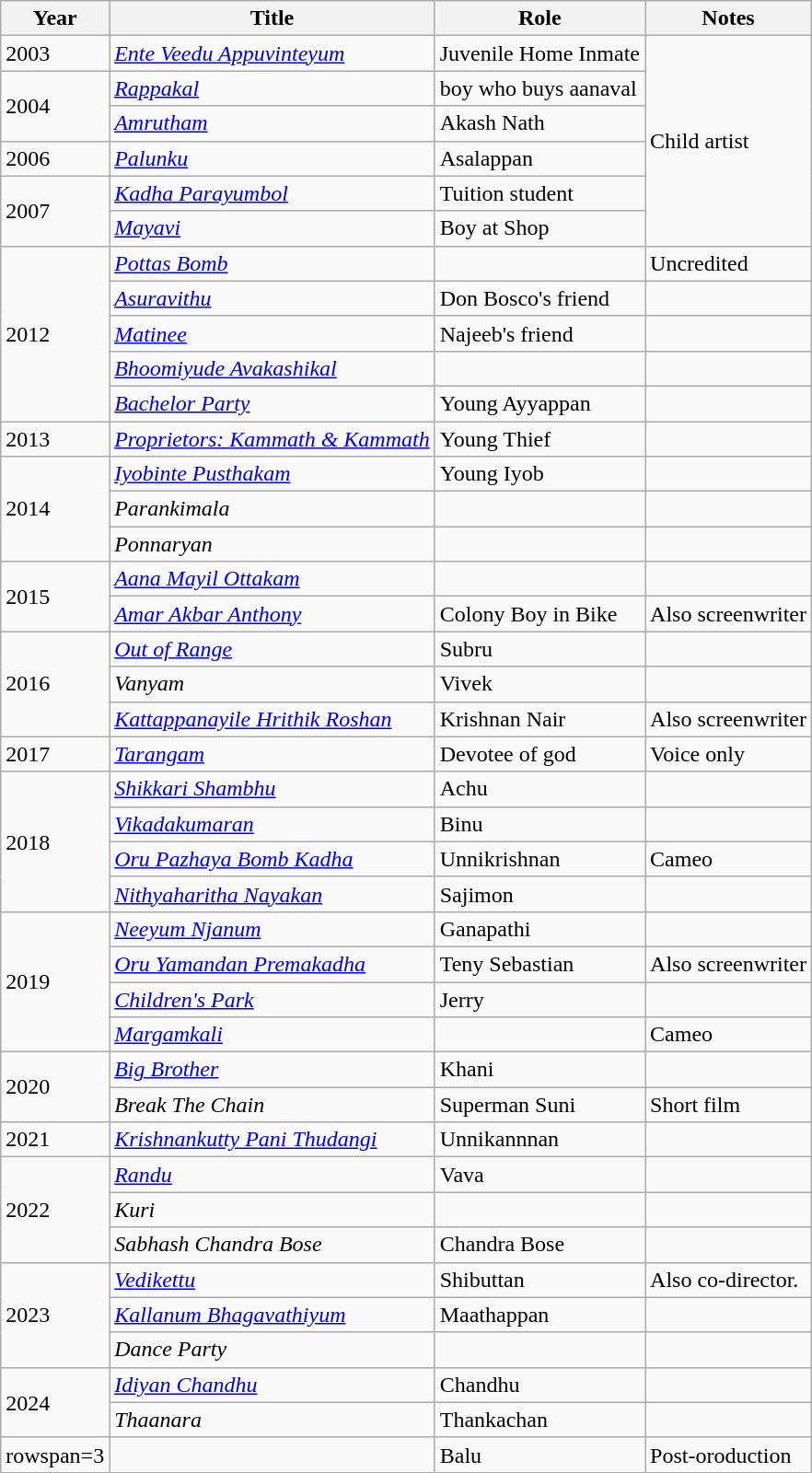<table class="wikitable sortable">
<tr>
<th>Year</th>
<th>Title</th>
<th>Role</th>
<th class="unsortable">Notes</th>
</tr>
<tr>
<td>2003</td>
<td><em><a href='#'>Ente Veedu Appuvinteyum</a></em></td>
<td>Juvenile Home Inmate</td>
<td rowspan=6>Child artist</td>
</tr>
<tr>
<td rowspan=2>2004</td>
<td><em><a href='#'>Rappakal</a></em></td>
<td>boy who buys aanaval</td>
</tr>
<tr>
<td><em><a href='#'>Amrutham</a></em></td>
<td>Akash Nath</td>
</tr>
<tr>
<td>2006</td>
<td><em><a href='#'>Palunku</a></em></td>
<td>Asalappan</td>
</tr>
<tr>
<td rowspan=2>2007</td>
<td><em><a href='#'>Kadha Parayumbol</a></em></td>
<td>Tuition student</td>
</tr>
<tr>
<td><em><a href='#'>Mayavi</a></em></td>
<td>Boy at Shop</td>
</tr>
<tr>
<td rowspan=5>2012</td>
<td><em><a href='#'>Pottas Bomb</a></em></td>
<td></td>
<td>Uncredited</td>
</tr>
<tr>
<td><em><a href='#'>Asuravithu</a></em></td>
<td>Don Bosco's friend</td>
<td></td>
</tr>
<tr>
<td><em><a href='#'>Matinee</a></em></td>
<td>Najeeb's friend</td>
<td></td>
</tr>
<tr>
<td><em><a href='#'>Bhoomiyude Avakashikal</a></em></td>
<td></td>
<td></td>
</tr>
<tr>
<td><em><a href='#'>Bachelor Party</a></em></td>
<td>Young Ayyappan</td>
<td></td>
</tr>
<tr>
<td>2013</td>
<td><em><a href='#'>Proprietors: Kammath & Kammath</a></em></td>
<td>Young Thief</td>
<td></td>
</tr>
<tr>
<td rowspan=3>2014</td>
<td><em><a href='#'>Iyobinte Pusthakam</a></em></td>
<td>Young Iyob</td>
<td></td>
</tr>
<tr>
<td><em>Parankimala</em></td>
<td></td>
<td></td>
</tr>
<tr>
<td><em>Ponnaryan</em></td>
<td></td>
<td></td>
</tr>
<tr>
<td rowspan=2>2015</td>
<td><em><a href='#'>Aana Mayil Ottakam</a></em></td>
<td></td>
<td></td>
</tr>
<tr>
<td><em><a href='#'>Amar Akbar Anthony</a></em></td>
<td>Colony Boy in Bike</td>
<td>Also screenwriter</td>
</tr>
<tr>
<td rowspan=3>2016</td>
<td><em><a href='#'>Out of Range</a></em></td>
<td>Subru</td>
<td></td>
</tr>
<tr>
<td><em>Vanyam</em></td>
<td>Vivek</td>
<td></td>
</tr>
<tr>
<td><em><a href='#'>Kattappanayile Hrithik Roshan</a></em></td>
<td>Krishnan Nair</td>
<td>Also screenwriter</td>
</tr>
<tr>
<td>2017</td>
<td><em><a href='#'>Tarangam</a></em></td>
<td>Devotee of god</td>
<td>Voice only</td>
</tr>
<tr>
<td rowspan=4>2018</td>
<td><em><a href='#'>Shikkari Shambhu</a></em></td>
<td>Achu</td>
<td></td>
</tr>
<tr>
<td><em><a href='#'>Vikadakumaran</a></em></td>
<td>Binu</td>
<td></td>
</tr>
<tr>
<td><em><a href='#'>Oru Pazhaya Bomb Kadha</a></em></td>
<td>Unnikrishnan</td>
<td>Cameo</td>
</tr>
<tr>
<td><em><a href='#'>Nithyaharitha Nayakan</a></em></td>
<td>Sajimon</td>
<td></td>
</tr>
<tr>
<td rowspan=4>2019</td>
<td><em><a href='#'>Neeyum Njanum</a></em></td>
<td>Ganapathi</td>
<td></td>
</tr>
<tr>
<td><em><a href='#'>Oru Yamandan Premakadha</a></em></td>
<td>Teny Sebastian</td>
<td>Also screenwriter</td>
</tr>
<tr>
<td><em><a href='#'>Children's Park</a></em></td>
<td>Jerry</td>
<td></td>
</tr>
<tr>
<td><em><a href='#'>Margamkali</a></em></td>
<td></td>
<td>Cameo</td>
</tr>
<tr>
<td rowspan="2">2020</td>
<td><em><a href='#'>Big Brother</a></em></td>
<td>Khani</td>
<td></td>
</tr>
<tr>
<td><em>Break The Chain</em></td>
<td>Superman Suni</td>
<td>Short film</td>
</tr>
<tr>
<td>2021</td>
<td><em><a href='#'>Krishnankutty Pani Thudangi</a> </em></td>
<td>Unnikannnan</td>
<td></td>
</tr>
<tr>
<td rowspan=3>2022</td>
<td><em><a href='#'>Randu</a></em></td>
<td>Vava</td>
<td></td>
</tr>
<tr>
<td><em>Kuri</em></td>
<td></td>
<td></td>
</tr>
<tr>
<td><em>Sabhash Chandra Bose</em></td>
<td>Chandra Bose</td>
<td></td>
</tr>
<tr>
<td rowspan=3>2023</td>
<td><em><a href='#'>Vedikettu</a></em></td>
<td>Shibuttan</td>
<td>Also co-director.</td>
</tr>
<tr>
<td><em><a href='#'>Kallanum Bhagavathiyum</a></em></td>
<td>Maathappan</td>
<td></td>
</tr>
<tr>
<td><em>Dance Party</em></td>
<td></td>
<td></td>
</tr>
<tr>
<td rowspan=2>2024</td>
<td><em><a href='#'>Idiyan Chandhu</a></em></td>
<td>Chandhu</td>
<td></td>
</tr>
<tr>
<td><em>Thaanara</em></td>
<td>Thankachan</td>
<td></td>
</tr>
<tr>
<td>rowspan=3 </td>
<td></td>
<td>Balu</td>
<td>Post-oroduction</td>
</tr>
</table>
